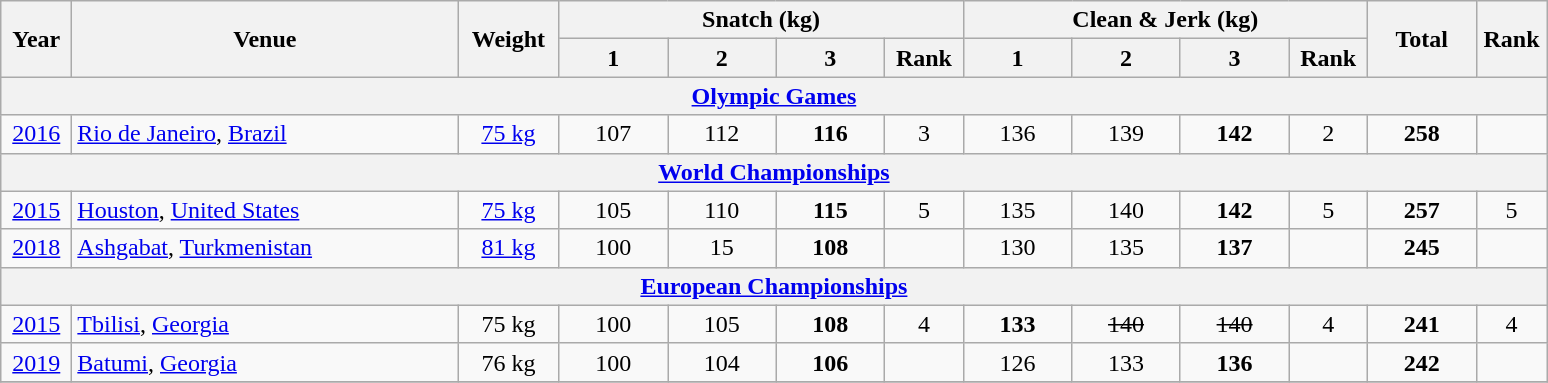<table class="wikitable" style="text-align:center;">
<tr>
<th rowspan=2 width=40>Year</th>
<th rowspan=2 width=250>Venue</th>
<th rowspan=2 width=60>Weight</th>
<th colspan=4>Snatch (kg)</th>
<th colspan=4>Clean & Jerk (kg)</th>
<th rowspan=2 width=65>Total</th>
<th rowspan=2 width=40>Rank</th>
</tr>
<tr>
<th width=65>1</th>
<th width=65>2</th>
<th width=65>3</th>
<th width=45>Rank</th>
<th width=65>1</th>
<th width=65>2</th>
<th width=65>3</th>
<th width=45>Rank</th>
</tr>
<tr>
<th colspan=13><a href='#'>Olympic Games</a></th>
</tr>
<tr>
<td><a href='#'>2016</a></td>
<td align=left> <a href='#'>Rio de Janeiro</a>, <a href='#'>Brazil</a></td>
<td><a href='#'>75 kg</a></td>
<td>107</td>
<td>112</td>
<td><strong>116</strong></td>
<td>3</td>
<td>136</td>
<td>139</td>
<td><strong>142</strong></td>
<td>2</td>
<td><strong>258</strong></td>
<td></td>
</tr>
<tr>
<th colspan=13><a href='#'>World Championships</a></th>
</tr>
<tr>
<td><a href='#'>2015</a></td>
<td align=left> <a href='#'>Houston</a>, <a href='#'>United States</a></td>
<td><a href='#'>75 kg</a></td>
<td>105</td>
<td>110</td>
<td><strong>115</strong></td>
<td>5</td>
<td>135</td>
<td>140</td>
<td><strong>142</strong></td>
<td>5</td>
<td><strong>257</strong></td>
<td>5</td>
</tr>
<tr>
<td><a href='#'>2018</a></td>
<td align=left> <a href='#'>Ashgabat</a>, <a href='#'>Turkmenistan</a></td>
<td><a href='#'>81 kg</a></td>
<td>100</td>
<td>15</td>
<td><strong>108</strong></td>
<td></td>
<td>130</td>
<td>135</td>
<td><strong>137</strong></td>
<td></td>
<td><strong>245</strong></td>
<td></td>
</tr>
<tr>
<th colspan=13><a href='#'>European Championships</a></th>
</tr>
<tr>
<td><a href='#'>2015</a></td>
<td align=left> <a href='#'>Tbilisi</a>, <a href='#'>Georgia</a></td>
<td>75 kg</td>
<td>100</td>
<td>105</td>
<td><strong>108</strong></td>
<td>4</td>
<td><strong>133</strong></td>
<td><s>140</s></td>
<td><s>140</s></td>
<td>4</td>
<td><strong>241</strong></td>
<td>4</td>
</tr>
<tr>
<td><a href='#'>2019</a></td>
<td align=left> <a href='#'>Batumi</a>, <a href='#'>Georgia</a></td>
<td>76 kg</td>
<td>100</td>
<td>104</td>
<td><strong>106</strong></td>
<td></td>
<td>126</td>
<td>133</td>
<td><strong>136</strong></td>
<td></td>
<td><strong>242</strong></td>
<td></td>
</tr>
<tr>
</tr>
</table>
